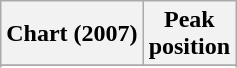<table class="wikitable sortable">
<tr>
<th align="left">Chart (2007)</th>
<th align="center">Peak<br>position</th>
</tr>
<tr>
</tr>
<tr>
</tr>
<tr>
</tr>
</table>
